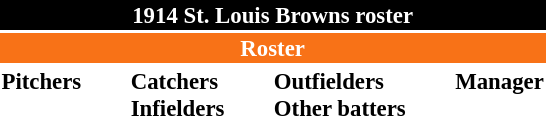<table class="toccolours" style="font-size: 95%;">
<tr>
<th colspan="10" style="background-color: black; color: white; text-align: center;">1914 St. Louis Browns roster</th>
</tr>
<tr>
<td colspan="10" style="background-color: #F87217; color: white; text-align: center;"><strong>Roster</strong></td>
</tr>
<tr>
<td valign="top"><strong>Pitchers</strong><br>









</td>
<td width="25px"></td>
<td valign="top"><strong>Catchers</strong><br>





<strong>Infielders</strong>











</td>
<td width="25px"></td>
<td valign="top"><strong>Outfielders</strong><br>






<strong>Other batters</strong>

</td>
<td width="25px"></td>
<td valign="top"><strong>Manager</strong><br></td>
</tr>
<tr>
</tr>
</table>
